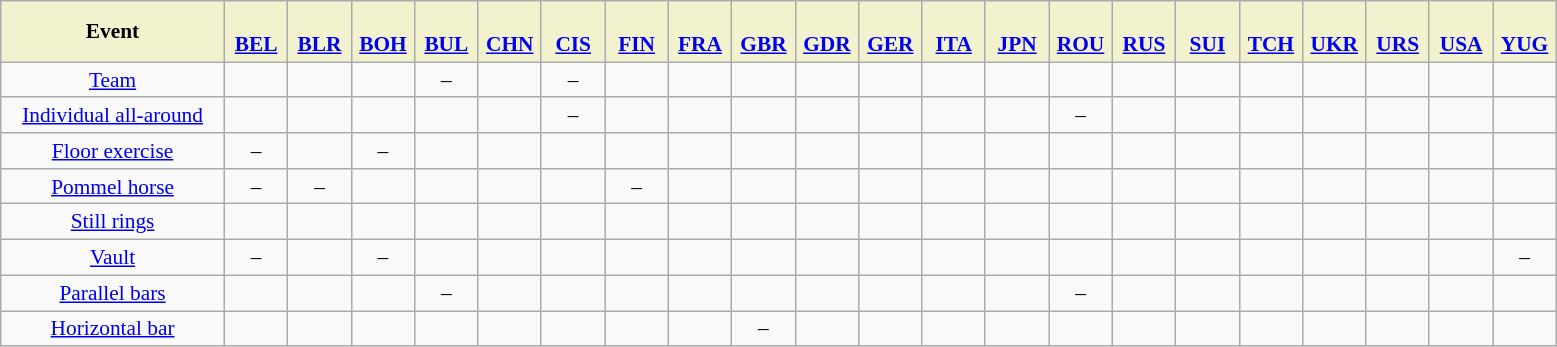<table class="wikitable" style="margin-top:0em; text-align:center; font-size:89%;">
<tr>
<th style="background-color:#f2f2ce; width:10.0em;">Event</th>
<th style="background-color:#f2f2ce; width:2.5em;"><br><a href='#'>BEL</a></th>
<th style="background-color:#f2f2ce; width:2.5em;"><br><a href='#'>BLR</a></th>
<th style="background-color:#f2f2ce; width:2.5em;"><br><a href='#'>BOH</a></th>
<th style="background-color:#f2f2ce; width:2.5em;"><br><a href='#'>BUL</a></th>
<th style="background-color:#f2f2ce; width:2.5em;"><br><a href='#'>CHN</a></th>
<th style="background-color:#f2f2ce; width:2.5em;"><br><a href='#'>CIS</a></th>
<th style="background-color:#f2f2ce; width:2.5em;"><br><a href='#'>FIN</a></th>
<th style="background-color:#f2f2ce; width:2.5em;"><br><a href='#'>FRA</a></th>
<th style="background-color:#f2f2ce; width:2.5em;"><br><a href='#'>GBR</a></th>
<th style="background-color:#f2f2ce; width:2.5em;"><br><a href='#'>GDR</a></th>
<th style="background-color:#f2f2ce; width:2.5em;"><br><a href='#'>GER</a></th>
<th style="background-color:#f2f2ce; width:2.5em;"><br><a href='#'>ITA</a></th>
<th style="background-color:#f2f2ce; width:2.5em;"><br><a href='#'>JPN</a></th>
<th style="background-color:#f2f2ce; width:2.5em;"><br><a href='#'>ROU</a></th>
<th style="background-color:#f2f2ce; width:2.5em;"><br><a href='#'>RUS</a></th>
<th style="background-color:#f2f2ce; width:2.5em;"><br><a href='#'>SUI</a></th>
<th style="background-color:#f2f2ce; width:2.5em;"><br><a href='#'>TCH</a></th>
<th style="background-color:#f2f2ce; width:2.5em;"><br><a href='#'>UKR</a></th>
<th style="background-color:#f2f2ce; width:2.5em;"><br><a href='#'>URS</a></th>
<th style="background-color:#f2f2ce; width:2.5em;"><br><a href='#'>USA</a></th>
<th style="background-color:#f2f2ce; width:2.5em;"><br><a href='#'>YUG</a></th>
</tr>
<tr>
<td><a href='#'>Team</a></td>
<td></td>
<td></td>
<td></td>
<td>–</td>
<td></td>
<td>–</td>
<td></td>
<td></td>
<td></td>
<td></td>
<td></td>
<td></td>
<td></td>
<td></td>
<td></td>
<td></td>
<td></td>
<td></td>
<td></td>
<td></td>
<td></td>
</tr>
<tr>
<td><a href='#'>Individual all-around</a></td>
<td></td>
<td></td>
<td></td>
<td></td>
<td></td>
<td>–</td>
<td></td>
<td></td>
<td></td>
<td></td>
<td></td>
<td></td>
<td></td>
<td>–</td>
<td></td>
<td></td>
<td></td>
<td></td>
<td></td>
<td></td>
<td></td>
</tr>
<tr>
<td><a href='#'>Floor exercise</a></td>
<td>–</td>
<td></td>
<td>–</td>
<td></td>
<td></td>
<td></td>
<td></td>
<td></td>
<td></td>
<td></td>
<td></td>
<td></td>
<td></td>
<td></td>
<td></td>
<td></td>
<td></td>
<td></td>
<td></td>
<td></td>
<td></td>
</tr>
<tr>
<td><a href='#'>Pommel horse</a></td>
<td>–</td>
<td>–</td>
<td></td>
<td></td>
<td></td>
<td></td>
<td>–</td>
<td></td>
<td></td>
<td></td>
<td></td>
<td></td>
<td></td>
<td></td>
<td></td>
<td></td>
<td></td>
<td></td>
<td></td>
<td></td>
<td></td>
</tr>
<tr>
<td><a href='#'>Still rings</a></td>
<td></td>
<td></td>
<td></td>
<td></td>
<td></td>
<td></td>
<td></td>
<td></td>
<td></td>
<td></td>
<td></td>
<td></td>
<td></td>
<td></td>
<td></td>
<td></td>
<td></td>
<td></td>
<td></td>
<td></td>
<td></td>
</tr>
<tr>
<td><a href='#'>Vault</a></td>
<td>–</td>
<td></td>
<td>–</td>
<td></td>
<td></td>
<td></td>
<td></td>
<td></td>
<td></td>
<td></td>
<td></td>
<td></td>
<td></td>
<td></td>
<td></td>
<td></td>
<td></td>
<td></td>
<td></td>
<td></td>
<td>–</td>
</tr>
<tr>
<td><a href='#'>Parallel bars</a></td>
<td></td>
<td></td>
<td></td>
<td>–</td>
<td></td>
<td></td>
<td></td>
<td></td>
<td></td>
<td></td>
<td></td>
<td></td>
<td></td>
<td>–</td>
<td></td>
<td></td>
<td></td>
<td></td>
<td></td>
<td></td>
<td></td>
</tr>
<tr>
<td><a href='#'>Horizontal bar</a></td>
<td></td>
<td></td>
<td></td>
<td></td>
<td></td>
<td></td>
<td></td>
<td></td>
<td>–</td>
<td></td>
<td></td>
<td></td>
<td></td>
<td></td>
<td></td>
<td></td>
<td></td>
<td></td>
<td></td>
<td></td>
<td></td>
</tr>
</table>
